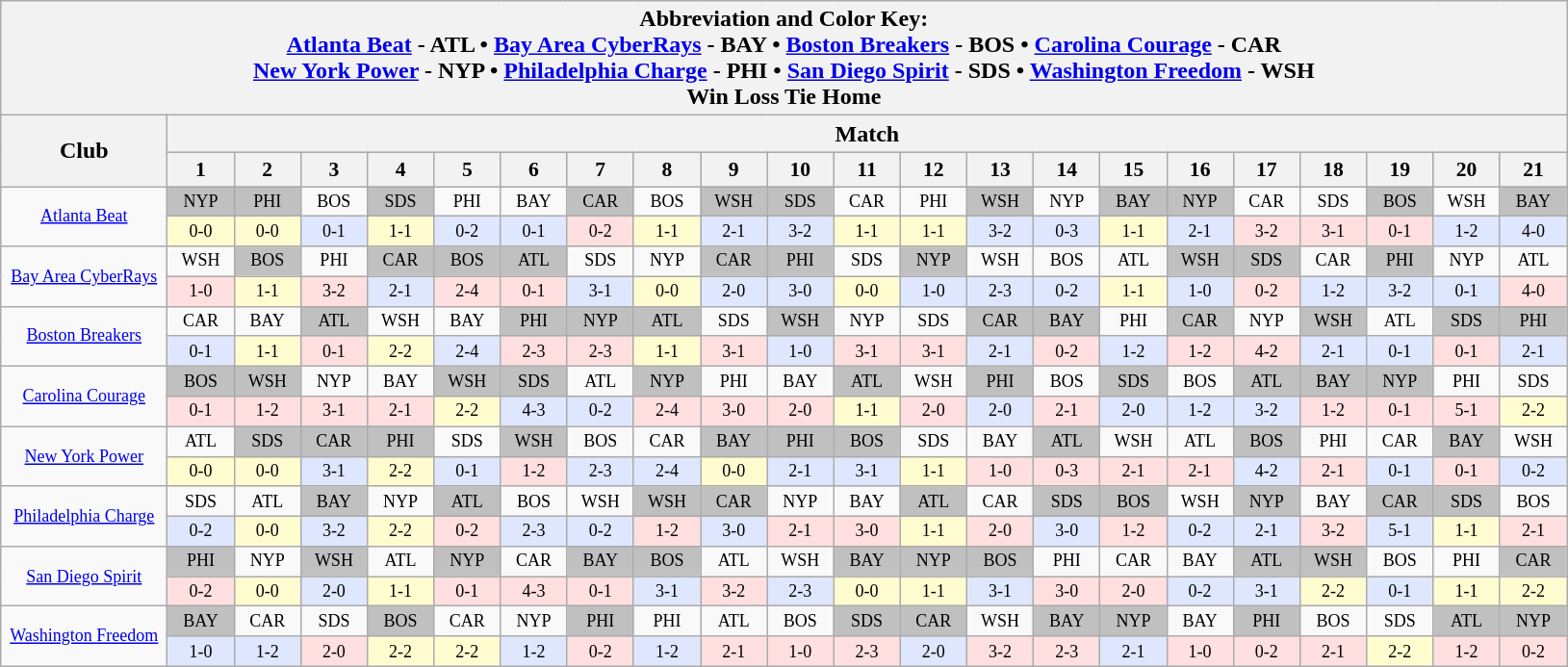<table class="wikitable" style="text-align:center;width=94%">
<tr>
<th colspan="22">Abbreviation and Color Key:<br><a href='#'>Atlanta Beat</a> - ATL • <a href='#'>Bay Area CyberRays</a> - BAY • <a href='#'>Boston Breakers</a> - BOS • <a href='#'>Carolina Courage</a> - CAR<br><a href='#'>New York Power</a> - NYP • <a href='#'>Philadelphia Charge</a> - PHI • <a href='#'>San Diego Spirit</a> - SDS • <a href='#'>Washington Freedom</a> - WSH<br><span>Win</span>  <span>Loss</span>  <span>Tie</span> <span>Home</span></th>
</tr>
<tr>
<th style="width:10%;" rowspan="2">Club</th>
<th style="width:84%;" colspan="21">Match</th>
</tr>
<tr style="background:#ccc; font-size:90%;">
<th style="width:4%;">1</th>
<th style="width:4%;">2</th>
<th style="width:4%;">3</th>
<th style="width:4%;">4</th>
<th style="width:4%;">5</th>
<th style="width:4%;">6</th>
<th style="width:4%;">7</th>
<th style="width:4%;">8</th>
<th style="width:4%;">9</th>
<th style="width:4%;">10</th>
<th style="width:4%;">11</th>
<th style="width:4%;">12</th>
<th style="width:4%;">13</th>
<th style="width:4%;">14</th>
<th style="width:4%;">15</th>
<th style="width:4%;">16</th>
<th style="width:4%;">17</th>
<th style="width:4%;">18</th>
<th style="width:4%;">19</th>
<th style="width:4%;">20</th>
<th style="width:4%;">21<br></th>
</tr>
<tr style="font-size: 75%">
<td rowspan="2"><a href='#'>Atlanta Beat</a></td>
<td style="background: silver">NYP</td>
<td style="background: silver">PHI</td>
<td>BOS</td>
<td style="background: silver">SDS</td>
<td>PHI</td>
<td>BAY</td>
<td style="background: silver">CAR</td>
<td>BOS</td>
<td style="background: silver">WSH</td>
<td style="background: silver">SDS</td>
<td>CAR</td>
<td>PHI</td>
<td style="background: silver">WSH</td>
<td>NYP</td>
<td style="background: silver">BAY</td>
<td style="background: silver">NYP</td>
<td>CAR</td>
<td>SDS</td>
<td style="background: silver">BOS</td>
<td>WSH</td>
<td style="background: silver">BAY</td>
</tr>
<tr style="font-size: 75%">
<td bgcolor=#FFFDD0>0-0</td>
<td bgcolor=#FFFDD0>0-0</td>
<td bgcolor=#DFE7FF>0-1</td>
<td bgcolor=#FFFDD0>1-1</td>
<td bgcolor=#DFE7FF>0-2</td>
<td bgcolor=#DFE7FF>0-1</td>
<td bgcolor=#FFDFDF>0-2</td>
<td bgcolor=#FFFDD0>1-1</td>
<td bgcolor=#DFE7FF>2-1</td>
<td bgcolor=#DFE7FF>3-2</td>
<td bgcolor=#FFFDD0>1-1</td>
<td bgcolor=#FFFDD0>1-1</td>
<td bgcolor=#DFE7FF>3-2</td>
<td bgcolor=#DFE7FF>0-3</td>
<td bgcolor=#FFFDD0>1-1</td>
<td bgcolor=#DFE7FF>2-1</td>
<td bgcolor=#FFDFDF>3-2</td>
<td bgcolor=#FFDFDF>3-1</td>
<td bgcolor=#FFDFDF>0-1</td>
<td bgcolor=#DFE7FF>1-2</td>
<td bgcolor=#DFE7FF>4-0</td>
</tr>
<tr style="font-size: 75%">
<td rowspan="2"><a href='#'>Bay Area CyberRays</a></td>
<td>WSH</td>
<td style="background: silver">BOS</td>
<td>PHI</td>
<td style="background: silver">CAR</td>
<td style="background: silver">BOS</td>
<td style="background: silver">ATL</td>
<td>SDS</td>
<td>NYP</td>
<td style="background: silver">CAR</td>
<td style="background: silver">PHI</td>
<td>SDS</td>
<td style="background: silver">NYP</td>
<td>WSH</td>
<td>BOS</td>
<td>ATL</td>
<td style="background: silver">WSH</td>
<td style="background: silver">SDS</td>
<td>CAR</td>
<td style="background: silver">PHI</td>
<td>NYP</td>
<td>ATL</td>
</tr>
<tr style="font-size: 75%">
<td bgcolor=#FFDFDF>1-0</td>
<td bgcolor=#FFFDD0>1-1</td>
<td bgcolor=#FFDFDF>3-2</td>
<td bgcolor=#DFE7FF>2-1</td>
<td bgcolor=#FFDFDF>2-4</td>
<td bgcolor=#FFDFDF>0-1</td>
<td bgcolor=#DFE7FF>3-1</td>
<td bgcolor=#FFFDD0>0-0</td>
<td bgcolor=#DFE7FF>2-0</td>
<td bgcolor=#DFE7FF>3-0</td>
<td bgcolor=#FFFDD0>0-0</td>
<td bgcolor=#DFE7FF>1-0</td>
<td bgcolor=#DFE7FF>2-3</td>
<td bgcolor=#DFE7FF>0-2</td>
<td bgcolor=#FFFDD0>1-1</td>
<td bgcolor=#DFE7FF>1-0</td>
<td bgcolor=#FFDFDF>0-2</td>
<td bgcolor=#DFE7FF>1-2</td>
<td bgcolor=#DFE7FF>3-2</td>
<td bgcolor=#DFE7FF>0-1</td>
<td bgcolor=#FFDFDF>4-0</td>
</tr>
<tr style="font-size: 75%">
<td rowspan="2"><a href='#'>Boston Breakers</a></td>
<td>CAR</td>
<td>BAY</td>
<td style="background: silver">ATL</td>
<td>WSH</td>
<td>BAY</td>
<td style="background: silver">PHI</td>
<td style="background: silver">NYP</td>
<td style="background: silver">ATL</td>
<td>SDS</td>
<td style="background: silver">WSH</td>
<td>NYP</td>
<td>SDS</td>
<td style="background: silver">CAR</td>
<td style="background: silver">BAY</td>
<td>PHI</td>
<td style="background: silver">CAR</td>
<td>NYP</td>
<td style="background: silver">WSH</td>
<td>ATL</td>
<td style="background: silver">SDS</td>
<td style="background: silver">PHI</td>
</tr>
<tr style="font-size: 75%">
<td bgcolor=#DFE7FF>0-1</td>
<td bgcolor=#FFFDD0>1-1</td>
<td bgcolor=#FFDFDF>0-1</td>
<td bgcolor=#FFFDD0>2-2</td>
<td bgcolor=#DFE7FF>2-4</td>
<td bgcolor=#FFDFDF>2-3</td>
<td bgcolor=#FFDFDF>2-3</td>
<td bgcolor=#FFFDD0>1-1</td>
<td bgcolor=#FFDFDF>3-1</td>
<td bgcolor=#DFE7FF>1-0</td>
<td bgcolor=#FFDFDF>3-1</td>
<td bgcolor=#FFDFDF>3-1</td>
<td bgcolor=#DFE7FF>2-1</td>
<td bgcolor=#FFDFDF>0-2</td>
<td bgcolor=#DFE7FF>1-2</td>
<td bgcolor=#FFDFDF>1-2</td>
<td bgcolor=#FFDFDF>4-2</td>
<td bgcolor=#DFE7FF>2-1</td>
<td bgcolor=#DFE7FF>0-1</td>
<td bgcolor=#FFDFDF>0-1</td>
<td bgcolor=#DFE7FF>2-1</td>
</tr>
<tr style="font-size: 75%">
<td rowspan="2"><a href='#'>Carolina Courage</a></td>
<td style="background: silver">BOS</td>
<td style="background: silver">WSH</td>
<td>NYP</td>
<td>BAY</td>
<td style="background: silver">WSH</td>
<td style="background: silver">SDS</td>
<td>ATL</td>
<td style="background: silver">NYP</td>
<td>PHI</td>
<td>BAY</td>
<td style="background: silver">ATL</td>
<td>WSH</td>
<td style="background: silver">PHI</td>
<td>BOS</td>
<td style="background: silver">SDS</td>
<td>BOS</td>
<td style="background: silver">ATL</td>
<td style="background: silver">BAY</td>
<td style="background: silver">NYP</td>
<td>PHI</td>
<td>SDS</td>
</tr>
<tr style="font-size: 75%">
<td bgcolor=#FFDFDF>0-1</td>
<td bgcolor=#FFDFDF>1-2</td>
<td bgcolor=#FFDFDF>3-1</td>
<td bgcolor=#FFDFDF>2-1</td>
<td bgcolor=#FFFDD0>2-2</td>
<td bgcolor=#DFE7FF>4-3</td>
<td bgcolor=#DFE7FF>0-2</td>
<td bgcolor=#FFDFDF>2-4</td>
<td bgcolor=#FFDFDF>3-0</td>
<td bgcolor=#FFDFDF>2-0</td>
<td bgcolor=#FFFDD0>1-1</td>
<td bgcolor=#FFDFDF>2-0</td>
<td bgcolor=#DFE7FF>2-0</td>
<td bgcolor=#FFDFDF>2-1</td>
<td bgcolor=#DFE7FF>2-0</td>
<td bgcolor=#DFE7FF>1-2</td>
<td bgcolor=#DFE7FF>3-2</td>
<td bgcolor=#FFDFDF>1-2</td>
<td bgcolor=#FFDFDF>0-1</td>
<td bgcolor=#FFDFDF>5-1</td>
<td bgcolor=#FFFDD0>2-2</td>
</tr>
<tr style="font-size: 75%">
<td rowspan="2"><a href='#'>New York Power</a></td>
<td>ATL</td>
<td style="background: silver">SDS</td>
<td style="background: silver">CAR</td>
<td style="background: silver">PHI</td>
<td>SDS</td>
<td style="background: silver">WSH</td>
<td>BOS</td>
<td>CAR</td>
<td style="background: silver">BAY</td>
<td style="background: silver">PHI</td>
<td style="background: silver">BOS</td>
<td>SDS</td>
<td>BAY</td>
<td style="background: silver">ATL</td>
<td>WSH</td>
<td>ATL</td>
<td style="background: silver">BOS</td>
<td>PHI</td>
<td>CAR</td>
<td style="background: silver">BAY</td>
<td>WSH</td>
</tr>
<tr style="font-size: 75%">
<td bgcolor=#FFFDD0>0-0</td>
<td bgcolor=#FFFDD0>0-0</td>
<td bgcolor=#DFE7FF>3-1</td>
<td bgcolor=#FFFDD0>2-2</td>
<td bgcolor=#DFE7FF>0-1</td>
<td bgcolor=#FFDFDF>1-2</td>
<td bgcolor=#DFE7FF>2-3</td>
<td bgcolor=#DFE7FF>2-4</td>
<td bgcolor=#FFFDD0>0-0</td>
<td bgcolor=#DFE7FF>2-1</td>
<td bgcolor=#DFE7FF>3-1</td>
<td bgcolor=#FFFDD0>1-1</td>
<td bgcolor=#FFDFDF>1-0</td>
<td bgcolor=#FFDFDF>0-3</td>
<td bgcolor=#FFDFDF>2-1</td>
<td bgcolor=#FFDFDF>2-1</td>
<td bgcolor=#DFE7FF>4-2</td>
<td bgcolor=#FFDFDF>2-1</td>
<td bgcolor=#DFE7FF>0-1</td>
<td bgcolor=#FFDFDF>0-1</td>
<td bgcolor=#DFE7FF>0-2</td>
</tr>
<tr style="font-size: 75%">
<td rowspan="2"><a href='#'>Philadelphia Charge</a></td>
<td>SDS</td>
<td>ATL</td>
<td style="background: silver">BAY</td>
<td>NYP</td>
<td style="background: silver">ATL</td>
<td>BOS</td>
<td>WSH</td>
<td style="background: silver">WSH</td>
<td style="background: silver">CAR</td>
<td>NYP</td>
<td>BAY</td>
<td style="background: silver">ATL</td>
<td>CAR</td>
<td style="background: silver">SDS</td>
<td style="background: silver">BOS</td>
<td>WSH</td>
<td style="background: silver">NYP</td>
<td>BAY</td>
<td style="background: silver">CAR</td>
<td style="background: silver">SDS</td>
<td>BOS</td>
</tr>
<tr style="font-size: 75%">
<td bgcolor=#DFE7FF>0-2</td>
<td bgcolor=#FFFDD0>0-0</td>
<td bgcolor=#DFE7FF>3-2</td>
<td bgcolor=#FFFDD0>2-2</td>
<td bgcolor=#FFDFDF>0-2</td>
<td bgcolor=#DFE7FF>2-3</td>
<td bgcolor=#DFE7FF>0-2</td>
<td bgcolor=#FFDFDF>1-2</td>
<td bgcolor=#DFE7FF>3-0</td>
<td bgcolor=#FFDFDF>2-1</td>
<td bgcolor=#FFDFDF>3-0</td>
<td bgcolor=#FFFDD0>1-1</td>
<td bgcolor=#FFDFDF>2-0</td>
<td bgcolor=#DFE7FF>3-0</td>
<td bgcolor=#FFDFDF>1-2</td>
<td bgcolor=#DFE7FF>0-2</td>
<td bgcolor=#DFE7FF>2-1</td>
<td bgcolor=#FFDFDF>3-2</td>
<td bgcolor=#DFE7FF>5-1</td>
<td bgcolor=#FFFDD0>1-1</td>
<td bgcolor=#FFDFDF>2-1</td>
</tr>
<tr style="font-size: 75%">
<td rowspan="2"><a href='#'>San Diego Spirit</a></td>
<td style="background: silver">PHI</td>
<td>NYP</td>
<td style="background: silver">WSH</td>
<td>ATL</td>
<td style="background: silver">NYP</td>
<td>CAR</td>
<td style="background: silver">BAY</td>
<td style="background: silver">BOS</td>
<td>ATL</td>
<td>WSH</td>
<td style="background: silver">BAY</td>
<td style="background: silver">NYP</td>
<td style="background: silver">BOS</td>
<td>PHI</td>
<td>CAR</td>
<td>BAY</td>
<td style="background: silver">ATL</td>
<td style="background: silver">WSH</td>
<td>BOS</td>
<td>PHI</td>
<td style="background: silver">CAR</td>
</tr>
<tr style="font-size: 75%">
<td bgcolor=#FFDFDF>0-2</td>
<td bgcolor=#FFFDD0>0-0</td>
<td bgcolor=#DFE7FF>2-0</td>
<td bgcolor=#FFFDD0>1-1</td>
<td bgcolor=#FFDFDF>0-1</td>
<td bgcolor=#FFDFDF>4-3</td>
<td bgcolor=#FFDFDF>0-1</td>
<td bgcolor=#DFE7FF>3-1</td>
<td bgcolor=#FFDFDF>3-2</td>
<td bgcolor=#DFE7FF>2-3</td>
<td bgcolor=#FFFDD0>0-0</td>
<td bgcolor=#FFFDD0>1-1</td>
<td bgcolor=#DFE7FF>3-1</td>
<td bgcolor=#FFDFDF>3-0</td>
<td bgcolor=#FFDFDF>2-0</td>
<td bgcolor=#DFE7FF>0-2</td>
<td bgcolor=#DFE7FF>3-1</td>
<td bgcolor=#FFFDD0>2-2</td>
<td bgcolor=#DFE7FF>0-1</td>
<td bgcolor=#FFFDD0>1-1</td>
<td bgcolor=#FFFDD0>2-2</td>
</tr>
<tr style="font-size: 75%">
<td rowspan="2"><a href='#'>Washington Freedom</a></td>
<td style="background: silver">BAY</td>
<td>CAR</td>
<td>SDS</td>
<td style="background: silver">BOS</td>
<td>CAR</td>
<td>NYP</td>
<td style="background: silver">PHI</td>
<td>PHI</td>
<td>ATL</td>
<td>BOS</td>
<td style="background: silver">SDS</td>
<td style="background: silver">CAR</td>
<td>WSH</td>
<td style="background: silver">BAY</td>
<td style="background: silver">NYP</td>
<td>BAY</td>
<td style="background: silver">PHI</td>
<td>BOS</td>
<td>SDS</td>
<td style="background: silver">ATL</td>
<td style="background: silver">NYP</td>
</tr>
<tr style="font-size: 75%">
<td bgcolor=#DFE7FF>1-0</td>
<td bgcolor=#DFE7FF>1-2</td>
<td bgcolor=#FFDFDF>2-0</td>
<td bgcolor=#FFFDD0>2-2</td>
<td bgcolor=#FFFDD0>2-2</td>
<td bgcolor=#DFE7FF>1-2</td>
<td bgcolor=#FFDFDF>0-2</td>
<td bgcolor=#DFE7FF>1-2</td>
<td bgcolor=#FFDFDF>2-1</td>
<td bgcolor=#FFDFDF>1-0</td>
<td bgcolor=#FFDFDF>2-3</td>
<td bgcolor=#DFE7FF>2-0</td>
<td bgcolor=#FFDFDF>3-2</td>
<td bgcolor=#FFDFDF>2-3</td>
<td bgcolor=#DFE7FF>2-1</td>
<td bgcolor=#FFDFDF>1-0</td>
<td bgcolor=#FFDFDF>0-2</td>
<td bgcolor=#FFDFDF>2-1</td>
<td bgcolor=#FFFDD0>2-2</td>
<td bgcolor=#FFDFDF>1-2</td>
<td bgcolor=#FFDFDF>0-2</td>
</tr>
</table>
